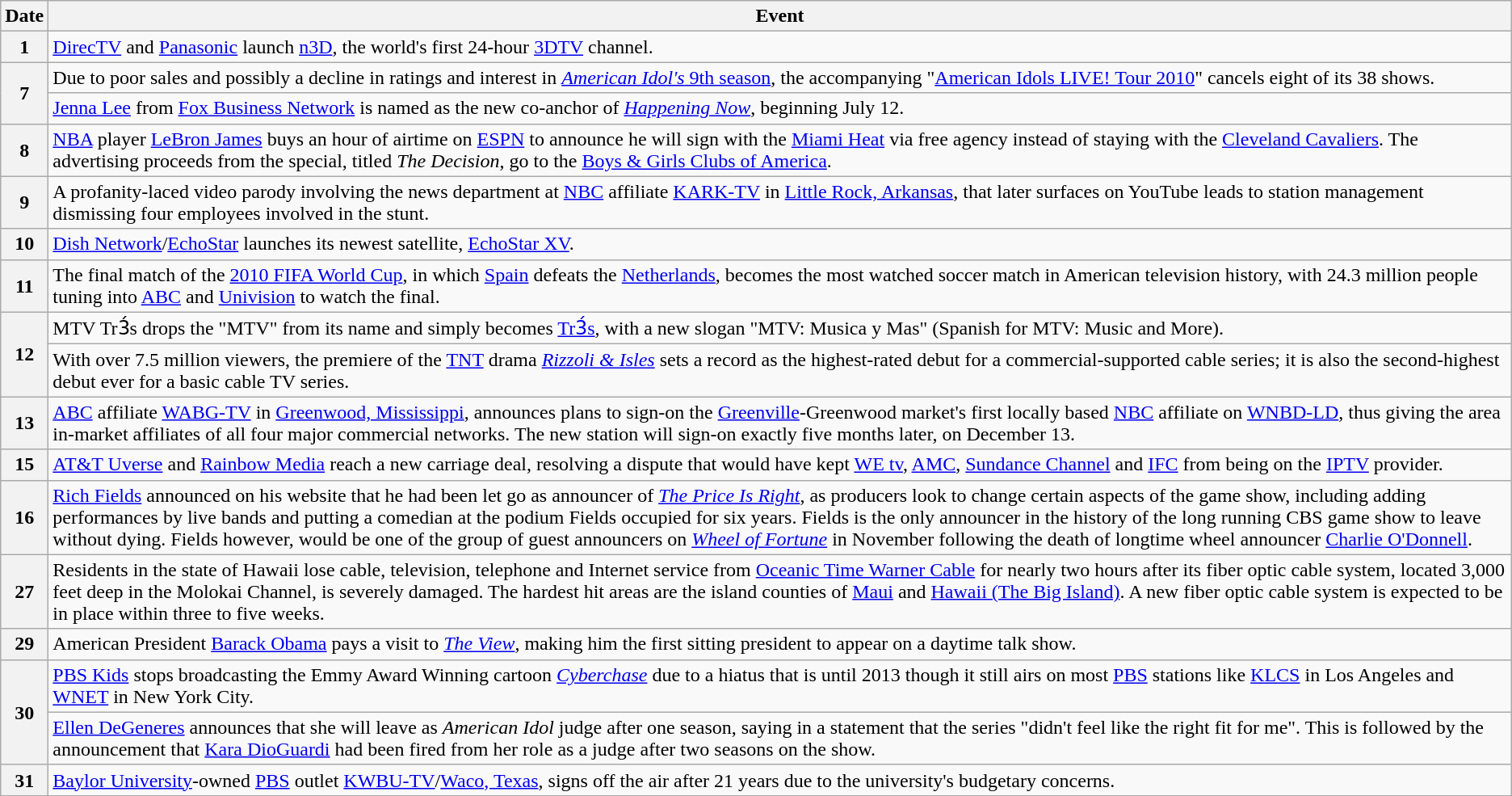<table class="wikitable">
<tr>
<th>Date</th>
<th>Event</th>
</tr>
<tr>
<th style="text-align:center;"><strong>1</strong></th>
<td><a href='#'>DirecTV</a> and <a href='#'>Panasonic</a> launch <a href='#'>n3D</a>, the world's first 24-hour <a href='#'>3DTV</a> channel.</td>
</tr>
<tr>
<th style="text-align:center;" rowspan="2"><strong>7</strong></th>
<td>Due to poor sales and possibly a decline in ratings and interest in <a href='#'><em>American Idol's</em> 9th season</a>, the accompanying "<a href='#'>American Idols LIVE! Tour 2010</a>" cancels eight of its 38 shows.</td>
</tr>
<tr>
<td><a href='#'>Jenna Lee</a> from <a href='#'>Fox Business Network</a> is named as the new co-anchor of <em><a href='#'>Happening Now</a></em>, beginning July 12.</td>
</tr>
<tr>
<th style="text-align:center;"><strong>8</strong></th>
<td><a href='#'>NBA</a> player <a href='#'>LeBron James</a> buys an hour of airtime on <a href='#'>ESPN</a> to announce he will sign with the <a href='#'>Miami Heat</a> via free agency instead of staying with the <a href='#'>Cleveland Cavaliers</a>. The advertising proceeds from the special, titled <em>The Decision</em>, go to the <a href='#'>Boys & Girls Clubs of America</a>.</td>
</tr>
<tr>
<th style="text-align:center;"><strong>9</strong></th>
<td>A profanity-laced video parody involving the news department at <a href='#'>NBC</a> affiliate <a href='#'>KARK-TV</a> in <a href='#'>Little Rock, Arkansas</a>, that later surfaces on YouTube leads to station management dismissing four employees involved in the stunt.</td>
</tr>
<tr>
<th style="text-align:center;"><strong>10</strong></th>
<td><a href='#'>Dish Network</a>/<a href='#'>EchoStar</a> launches its newest satellite, <a href='#'>EchoStar XV</a>.</td>
</tr>
<tr>
<th style="text-align:center;"><strong>11</strong></th>
<td>The final match of the <a href='#'>2010 FIFA World Cup</a>, in which <a href='#'>Spain</a> defeats the <a href='#'>Netherlands</a>, becomes the most watched soccer match in American television history, with 24.3 million people tuning into <a href='#'>ABC</a> and <a href='#'>Univision</a> to watch the final.</td>
</tr>
<tr>
<th style="text-align:center;" rowspan="2"><strong>12</strong></th>
<td>MTV Tr3́s drops the "MTV" from its name and simply becomes <a href='#'>Tr3́s</a>, with a new slogan "MTV: Musica y Mas" (Spanish for MTV: Music and More).</td>
</tr>
<tr>
<td>With over 7.5 million viewers, the premiere of the <a href='#'>TNT</a> drama <em><a href='#'>Rizzoli & Isles</a></em> sets a record as the highest-rated debut for a commercial-supported cable series; it is also the second-highest debut ever for a basic cable TV series.</td>
</tr>
<tr>
<th style="text-align:center;"><strong>13</strong></th>
<td><a href='#'>ABC</a> affiliate <a href='#'>WABG-TV</a> in <a href='#'>Greenwood, Mississippi</a>, announces plans to sign-on the <a href='#'>Greenville</a>-Greenwood market's first locally based <a href='#'>NBC</a> affiliate on <a href='#'>WNBD-LD</a>, thus giving the area in-market affiliates of all four major commercial networks. The new station will sign-on exactly five months later, on December 13.</td>
</tr>
<tr>
<th style="text-align:center;"><strong>15</strong></th>
<td><a href='#'>AT&T Uverse</a> and <a href='#'>Rainbow Media</a> reach a new carriage deal, resolving a dispute that would have kept <a href='#'>WE tv</a>, <a href='#'>AMC</a>, <a href='#'>Sundance Channel</a> and <a href='#'>IFC</a> from being on the <a href='#'>IPTV</a> provider.</td>
</tr>
<tr>
<th style="text-align:center;"><strong>16</strong></th>
<td><a href='#'>Rich Fields</a> announced on his website that he had been let go as announcer of <em><a href='#'>The Price Is Right</a></em>, as producers look to change certain aspects of the game show, including adding performances by live bands and putting a comedian at the podium Fields occupied for six years. Fields is the only announcer in the history of the long running CBS game show to leave without dying. Fields however, would be one of the group of guest announcers on <em><a href='#'>Wheel of Fortune</a></em> in November following the death of longtime wheel announcer <a href='#'>Charlie O'Donnell</a>.</td>
</tr>
<tr>
<th style="text-align:center;"><strong>27</strong></th>
<td>Residents in the state of Hawaii lose cable, television, telephone and Internet service from <a href='#'>Oceanic Time Warner Cable</a> for nearly two hours after its fiber optic cable system, located 3,000 feet deep in the Molokai Channel, is severely damaged. The hardest hit areas are the island counties of <a href='#'>Maui</a> and <a href='#'>Hawaii (The Big Island)</a>. A new fiber optic cable system is expected to be in place within three to five weeks.</td>
</tr>
<tr>
<th style="text-align:center;"><strong>29</strong></th>
<td>American President <a href='#'>Barack Obama</a> pays a visit to <em><a href='#'>The View</a></em>, making him the first sitting president to appear on a daytime talk show.</td>
</tr>
<tr>
<th style="text-align:center;" rowspan="2"><strong>30</strong></th>
<td><a href='#'>PBS Kids</a> stops broadcasting  the Emmy Award Winning cartoon <em><a href='#'>Cyberchase</a></em> due to a hiatus that is until 2013 though it still airs on most <a href='#'>PBS</a> stations like <a href='#'>KLCS</a> in Los Angeles and <a href='#'>WNET</a> in New York City.</td>
</tr>
<tr>
<td><a href='#'>Ellen DeGeneres</a> announces that she will leave as <em>American Idol</em> judge after one season, saying in a statement that the series "didn't feel like the right fit for me". This is followed by the announcement that <a href='#'>Kara DioGuardi</a> had been fired from her role as a judge after two seasons on the show.</td>
</tr>
<tr>
<th style="text-align:center;"><strong>31</strong></th>
<td><a href='#'>Baylor University</a>-owned <a href='#'>PBS</a> outlet <a href='#'>KWBU-TV</a>/<a href='#'>Waco, Texas</a>, signs off the air after 21 years due to the university's budgetary concerns.</td>
</tr>
</table>
